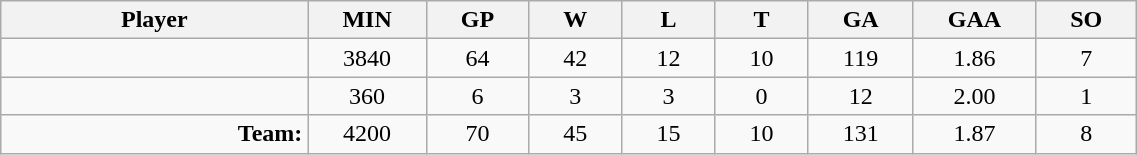<table class="wikitable sortable" width="60%">
<tr>
<th bgcolor="#DDDDFF" width="10%">Player</th>
<th width="3%" bgcolor="#DDDDFF" title="Minutes played">MIN</th>
<th width="3%" bgcolor="#DDDDFF" title="Games played in">GP</th>
<th width="3%" bgcolor="#DDDDFF" title="Games played in">W</th>
<th width="3%" bgcolor="#DDDDFF"title="Games played in">L</th>
<th width="3%" bgcolor="#DDDDFF" title="Ties">T</th>
<th width="3%" bgcolor="#DDDDFF" title="Goals against">GA</th>
<th width="3%" bgcolor="#DDDDFF" title="Goals against average">GAA</th>
<th width="3%" bgcolor="#DDDDFF"title="Shut-outs">SO</th>
</tr>
<tr align="center">
<td align="right"></td>
<td>3840</td>
<td>64</td>
<td>42</td>
<td>12</td>
<td>10</td>
<td>119</td>
<td>1.86</td>
<td>7</td>
</tr>
<tr align="center">
<td align="right"></td>
<td>360</td>
<td>6</td>
<td>3</td>
<td>3</td>
<td>0</td>
<td>12</td>
<td>2.00</td>
<td>1</td>
</tr>
<tr align="center">
<td align="right"><strong>Team:</strong></td>
<td>4200</td>
<td>70</td>
<td>45</td>
<td>15</td>
<td>10</td>
<td>131</td>
<td>1.87</td>
<td>8</td>
</tr>
</table>
